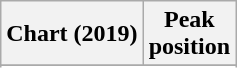<table class="wikitable sortable plainrowheaders" style="text-align:center">
<tr>
<th scope="col">Chart (2019)</th>
<th scope="col">Peak<br>position</th>
</tr>
<tr>
</tr>
<tr>
</tr>
</table>
